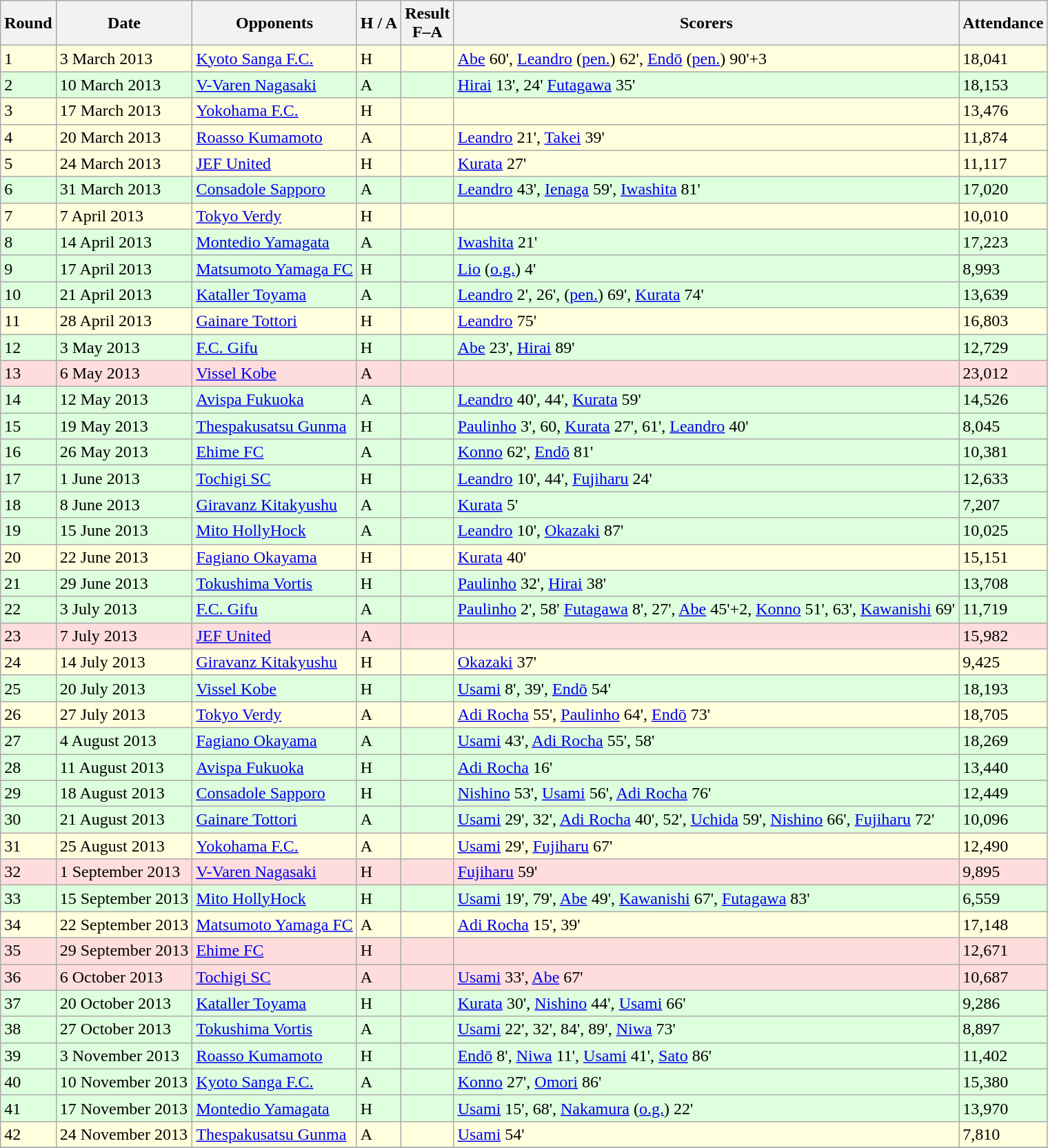<table class="wikitable" style="text-align:left">
<tr>
<th>Round</th>
<th>Date</th>
<th>Opponents</th>
<th>H / A</th>
<th>Result<br>F–A</th>
<th>Scorers</th>
<th>Attendance</th>
</tr>
<tr bgcolor="#ffffdd">
<td>1</td>
<td>3 March 2013</td>
<td><a href='#'>Kyoto Sanga F.C.</a></td>
<td>H</td>
<td></td>
<td><a href='#'>Abe</a> 60', <a href='#'>Leandro</a> (<a href='#'>pen.</a>) 62', <a href='#'>Endō</a> (<a href='#'>pen.</a>) 90'+3</td>
<td>18,041</td>
</tr>
<tr bgcolor="#ddffdd">
<td>2</td>
<td>10 March 2013</td>
<td><a href='#'>V-Varen Nagasaki</a></td>
<td>A</td>
<td></td>
<td><a href='#'>Hirai</a> 13', 24' <a href='#'>Futagawa</a> 35'</td>
<td>18,153</td>
</tr>
<tr bgcolor="#ffffdd">
<td>3</td>
<td>17 March 2013</td>
<td><a href='#'>Yokohama F.C.</a></td>
<td>H</td>
<td></td>
<td></td>
<td>13,476</td>
</tr>
<tr bgcolor="#ffffdd">
<td>4</td>
<td>20 March 2013</td>
<td><a href='#'>Roasso Kumamoto</a></td>
<td>A</td>
<td></td>
<td><a href='#'>Leandro</a> 21', <a href='#'>Takei</a> 39'</td>
<td>11,874</td>
</tr>
<tr bgcolor="#ffffdd">
<td>5</td>
<td>24 March 2013</td>
<td><a href='#'>JEF United</a></td>
<td>H</td>
<td></td>
<td><a href='#'>Kurata</a> 27'</td>
<td>11,117</td>
</tr>
<tr bgcolor="#ddffdd">
<td>6</td>
<td>31 March 2013</td>
<td><a href='#'>Consadole Sapporo</a></td>
<td>A</td>
<td></td>
<td><a href='#'>Leandro</a> 43', <a href='#'>Ienaga</a> 59', <a href='#'>Iwashita</a> 81'</td>
<td>17,020</td>
</tr>
<tr bgcolor="#ffffdd">
<td>7</td>
<td>7 April 2013</td>
<td><a href='#'>Tokyo Verdy</a></td>
<td>H</td>
<td></td>
<td></td>
<td>10,010</td>
</tr>
<tr bgcolor="#ddffdd">
<td>8</td>
<td>14 April 2013</td>
<td><a href='#'>Montedio Yamagata</a></td>
<td>A</td>
<td></td>
<td><a href='#'>Iwashita</a> 21'</td>
<td>17,223</td>
</tr>
<tr bgcolor="#ddffdd">
<td>9</td>
<td>17 April 2013</td>
<td><a href='#'>Matsumoto Yamaga FC</a></td>
<td>H</td>
<td></td>
<td><a href='#'>Lio</a> (<a href='#'>o.g.</a>) 4'</td>
<td>8,993</td>
</tr>
<tr bgcolor="#ddffdd">
<td>10</td>
<td>21 April 2013</td>
<td><a href='#'>Kataller Toyama</a></td>
<td>A</td>
<td></td>
<td><a href='#'>Leandro</a> 2', 26', (<a href='#'>pen.</a>) 69', <a href='#'>Kurata</a> 74'</td>
<td>13,639</td>
</tr>
<tr bgcolor="#ffffdd">
<td>11</td>
<td>28 April 2013</td>
<td><a href='#'>Gainare Tottori</a></td>
<td>H</td>
<td></td>
<td><a href='#'>Leandro</a> 75'</td>
<td>16,803</td>
</tr>
<tr bgcolor="#ddffdd">
<td>12</td>
<td>3 May 2013</td>
<td><a href='#'>F.C. Gifu</a></td>
<td>H</td>
<td></td>
<td><a href='#'>Abe</a> 23', <a href='#'>Hirai</a> 89'</td>
<td>12,729</td>
</tr>
<tr bgcolor="#ffdddd">
<td>13</td>
<td>6 May 2013</td>
<td><a href='#'>Vissel Kobe</a></td>
<td>A</td>
<td></td>
<td></td>
<td>23,012</td>
</tr>
<tr bgcolor="#ddffdd">
<td>14</td>
<td>12 May 2013</td>
<td><a href='#'>Avispa Fukuoka</a></td>
<td>A</td>
<td></td>
<td><a href='#'>Leandro</a> 40', 44', <a href='#'>Kurata</a> 59'</td>
<td>14,526</td>
</tr>
<tr bgcolor="#ddffdd">
<td>15</td>
<td>19 May 2013</td>
<td><a href='#'>Thespakusatsu Gunma</a></td>
<td>H</td>
<td></td>
<td><a href='#'>Paulinho</a> 3', 60, <a href='#'>Kurata</a> 27', 61', <a href='#'>Leandro</a> 40'</td>
<td>8,045</td>
</tr>
<tr bgcolor="#ddffdd">
<td>16</td>
<td>26 May 2013</td>
<td><a href='#'>Ehime FC</a></td>
<td>A</td>
<td></td>
<td><a href='#'>Konno</a> 62', <a href='#'>Endō</a> 81'</td>
<td>10,381</td>
</tr>
<tr bgcolor="#ddffdd">
<td>17</td>
<td>1 June 2013</td>
<td><a href='#'>Tochigi SC</a></td>
<td>H</td>
<td></td>
<td><a href='#'>Leandro</a> 10', 44', <a href='#'>Fujiharu</a> 24'</td>
<td>12,633</td>
</tr>
<tr bgcolor="#ddffdd">
<td>18</td>
<td>8 June 2013</td>
<td><a href='#'>Giravanz Kitakyushu</a></td>
<td>A</td>
<td></td>
<td><a href='#'>Kurata</a> 5'</td>
<td>7,207</td>
</tr>
<tr bgcolor="#ddffdd">
<td>19</td>
<td>15 June 2013</td>
<td><a href='#'>Mito HollyHock</a></td>
<td>A</td>
<td></td>
<td><a href='#'>Leandro</a> 10', <a href='#'>Okazaki</a> 87'</td>
<td>10,025</td>
</tr>
<tr bgcolor="#ffffdd">
<td>20</td>
<td>22 June 2013</td>
<td><a href='#'>Fagiano Okayama</a></td>
<td>H</td>
<td></td>
<td><a href='#'>Kurata</a> 40'</td>
<td>15,151</td>
</tr>
<tr bgcolor="#ddffdd">
<td>21</td>
<td>29 June 2013</td>
<td><a href='#'>Tokushima Vortis</a></td>
<td>H</td>
<td></td>
<td><a href='#'>Paulinho</a> 32', <a href='#'>Hirai</a> 38'</td>
<td>13,708</td>
</tr>
<tr bgcolor="#ddffdd">
<td>22</td>
<td>3 July 2013</td>
<td><a href='#'>F.C. Gifu</a></td>
<td>A</td>
<td></td>
<td><a href='#'>Paulinho</a> 2', 58' <a href='#'>Futagawa</a> 8', 27', <a href='#'>Abe</a> 45'+2, <a href='#'>Konno</a> 51', 63', <a href='#'>Kawanishi</a> 69'</td>
<td>11,719</td>
</tr>
<tr bgcolor="#ffdddd">
<td>23</td>
<td>7 July 2013</td>
<td><a href='#'>JEF United</a></td>
<td>A</td>
<td></td>
<td></td>
<td>15,982</td>
</tr>
<tr bgcolor="#ffffdd">
<td>24</td>
<td>14 July 2013</td>
<td><a href='#'>Giravanz Kitakyushu</a></td>
<td>H</td>
<td></td>
<td><a href='#'>Okazaki</a> 37'</td>
<td>9,425</td>
</tr>
<tr bgcolor="#ddffdd">
<td>25</td>
<td>20 July 2013</td>
<td><a href='#'>Vissel Kobe</a></td>
<td>H</td>
<td></td>
<td><a href='#'>Usami</a> 8', 39', <a href='#'>Endō</a> 54'</td>
<td>18,193</td>
</tr>
<tr bgcolor="#ffffdd">
<td>26</td>
<td>27 July 2013</td>
<td><a href='#'>Tokyo Verdy</a></td>
<td>A</td>
<td></td>
<td><a href='#'>Adi Rocha</a> 55', <a href='#'>Paulinho</a> 64', <a href='#'>Endō</a> 73'</td>
<td>18,705</td>
</tr>
<tr bgcolor="#ddffdd">
<td>27</td>
<td>4 August 2013</td>
<td><a href='#'>Fagiano Okayama</a></td>
<td>A</td>
<td></td>
<td><a href='#'>Usami</a> 43', <a href='#'>Adi Rocha</a> 55', 58'</td>
<td>18,269</td>
</tr>
<tr bgcolor="#ddffdd">
<td>28</td>
<td>11 August 2013</td>
<td><a href='#'>Avispa Fukuoka</a></td>
<td>H</td>
<td></td>
<td><a href='#'>Adi Rocha</a> 16'</td>
<td>13,440</td>
</tr>
<tr bgcolor="#ddffdd">
<td>29</td>
<td>18 August 2013</td>
<td><a href='#'>Consadole Sapporo</a></td>
<td>H</td>
<td></td>
<td><a href='#'>Nishino</a> 53', <a href='#'>Usami</a> 56', <a href='#'>Adi Rocha</a> 76'</td>
<td>12,449</td>
</tr>
<tr bgcolor="#ddffdd">
<td>30</td>
<td>21 August 2013</td>
<td><a href='#'>Gainare Tottori</a></td>
<td>A</td>
<td></td>
<td><a href='#'>Usami</a> 29', 32', <a href='#'>Adi Rocha</a> 40', 52', <a href='#'>Uchida</a> 59', <a href='#'>Nishino</a> 66', <a href='#'>Fujiharu</a> 72'</td>
<td>10,096</td>
</tr>
<tr bgcolor="#ffffdd">
<td>31</td>
<td>25 August 2013</td>
<td><a href='#'>Yokohama F.C.</a></td>
<td>A</td>
<td></td>
<td><a href='#'>Usami</a> 29', <a href='#'>Fujiharu</a> 67'</td>
<td>12,490</td>
</tr>
<tr bgcolor="#ffdddd">
<td>32</td>
<td>1 September 2013</td>
<td><a href='#'>V-Varen Nagasaki</a></td>
<td>H</td>
<td></td>
<td><a href='#'>Fujiharu</a> 59'</td>
<td>9,895</td>
</tr>
<tr bgcolor="#ddffdd">
<td>33</td>
<td>15 September 2013</td>
<td><a href='#'>Mito HollyHock</a></td>
<td>H</td>
<td></td>
<td><a href='#'>Usami</a> 19', 79', <a href='#'>Abe</a> 49', <a href='#'>Kawanishi</a> 67', <a href='#'>Futagawa</a> 83'</td>
<td>6,559</td>
</tr>
<tr bgcolor="#ffffdd">
<td>34</td>
<td>22 September 2013</td>
<td><a href='#'>Matsumoto Yamaga FC</a></td>
<td>A</td>
<td></td>
<td><a href='#'>Adi Rocha</a> 15', 39'</td>
<td>17,148</td>
</tr>
<tr bgcolor="#ffdddd">
<td>35</td>
<td>29 September 2013</td>
<td><a href='#'>Ehime FC</a></td>
<td>H</td>
<td></td>
<td></td>
<td>12,671</td>
</tr>
<tr bgcolor="#ffdddd">
<td>36</td>
<td>6 October 2013</td>
<td><a href='#'>Tochigi SC</a></td>
<td>A</td>
<td></td>
<td><a href='#'>Usami</a> 33', <a href='#'>Abe</a> 67'</td>
<td>10,687</td>
</tr>
<tr bgcolor="#ddffdd">
<td>37</td>
<td>20 October 2013</td>
<td><a href='#'>Kataller Toyama</a></td>
<td>H</td>
<td></td>
<td><a href='#'>Kurata</a> 30', <a href='#'>Nishino</a> 44', <a href='#'>Usami</a> 66'</td>
<td>9,286</td>
</tr>
<tr bgcolor="#ddffdd">
<td>38</td>
<td>27 October 2013</td>
<td><a href='#'>Tokushima Vortis</a></td>
<td>A</td>
<td></td>
<td><a href='#'>Usami</a> 22', 32', 84', 89', <a href='#'>Niwa</a> 73'</td>
<td>8,897</td>
</tr>
<tr bgcolor="#ddffdd">
<td>39</td>
<td>3 November 2013</td>
<td><a href='#'>Roasso Kumamoto</a></td>
<td>H</td>
<td></td>
<td><a href='#'>Endō</a> 8', <a href='#'>Niwa</a> 11', <a href='#'>Usami</a> 41', <a href='#'>Sato</a> 86'</td>
<td>11,402</td>
</tr>
<tr bgcolor="#ddffdd">
<td>40</td>
<td>10 November 2013</td>
<td><a href='#'>Kyoto Sanga F.C.</a></td>
<td>A</td>
<td></td>
<td><a href='#'>Konno</a> 27', <a href='#'>Omori</a> 86'</td>
<td>15,380</td>
</tr>
<tr bgcolor="#ddffdd">
<td>41</td>
<td>17 November 2013</td>
<td><a href='#'>Montedio Yamagata</a></td>
<td>H</td>
<td></td>
<td><a href='#'>Usami</a> 15', 68', <a href='#'>Nakamura</a> (<a href='#'>o.g.</a>) 22'</td>
<td>13,970</td>
</tr>
<tr bgcolor="#ffffdd">
<td>42</td>
<td>24 November 2013</td>
<td><a href='#'>Thespakusatsu Gunma</a></td>
<td>A</td>
<td></td>
<td><a href='#'>Usami</a> 54'</td>
<td>7,810</td>
</tr>
<tr>
</tr>
</table>
